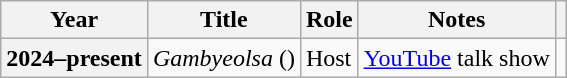<table class="wikitable plainrowheaders sortable">
<tr>
<th scope="col">Year</th>
<th scope="col">Title</th>
<th scope="col">Role</th>
<th scope="col">Notes</th>
<th scope="col" class="unsortable"></th>
</tr>
<tr>
<th scope="row">2024–present</th>
<td><em>Gambyeolsa</em> ()</td>
<td rowspan="1">Host</td>
<td><a href='#'>YouTube</a> talk show</td>
<td style="text-align:center"></td>
</tr>
</table>
